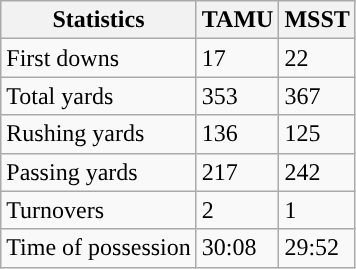<table class="wikitable" style="float: left;">
<tr>
<th>Statistics</th>
<th>TAMU</th>
<th>MSST</th>
</tr>
<tr>
<td>First downs</td>
<td>17</td>
<td>22</td>
</tr>
<tr>
<td>Total yards</td>
<td>353</td>
<td>367</td>
</tr>
<tr>
<td>Rushing yards</td>
<td>136</td>
<td>125</td>
</tr>
<tr>
<td>Passing yards</td>
<td>217</td>
<td>242</td>
</tr>
<tr>
<td>Turnovers</td>
<td>2</td>
<td>1</td>
</tr>
<tr>
<td>Time of possession</td>
<td>30:08</td>
<td>29:52</td>
</tr>
</table>
